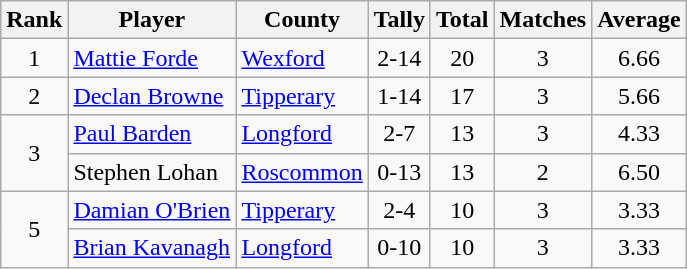<table class="wikitable">
<tr>
<th>Rank</th>
<th>Player</th>
<th>County</th>
<th>Tally</th>
<th>Total</th>
<th>Matches</th>
<th>Average</th>
</tr>
<tr>
<td rowspan=1 align=center>1</td>
<td><a href='#'>Mattie Forde</a></td>
<td><a href='#'>Wexford</a></td>
<td align=center>2-14</td>
<td align=center>20</td>
<td align=center>3</td>
<td align=center>6.66</td>
</tr>
<tr>
<td rowspan=1 align=center>2</td>
<td><a href='#'>Declan Browne</a></td>
<td><a href='#'>Tipperary</a></td>
<td align=center>1-14</td>
<td align=center>17</td>
<td align=center>3</td>
<td align=center>5.66</td>
</tr>
<tr>
<td rowspan=2 align=center>3</td>
<td><a href='#'>Paul Barden</a></td>
<td><a href='#'>Longford</a></td>
<td align=center>2-7</td>
<td align=center>13</td>
<td align=center>3</td>
<td align=center>4.33</td>
</tr>
<tr>
<td>Stephen Lohan</td>
<td><a href='#'>Roscommon</a></td>
<td align=center>0-13</td>
<td align=center>13</td>
<td align=center>2</td>
<td align=center>6.50</td>
</tr>
<tr>
<td rowspan=2 align=center>5</td>
<td><a href='#'>Damian O'Brien</a></td>
<td><a href='#'>Tipperary</a></td>
<td align=center>2-4</td>
<td align=center>10</td>
<td align=center>3</td>
<td align=center>3.33</td>
</tr>
<tr>
<td><a href='#'>Brian Kavanagh</a></td>
<td><a href='#'>Longford</a></td>
<td align=center>0-10</td>
<td align=center>10</td>
<td align=center>3</td>
<td align=center>3.33</td>
</tr>
</table>
